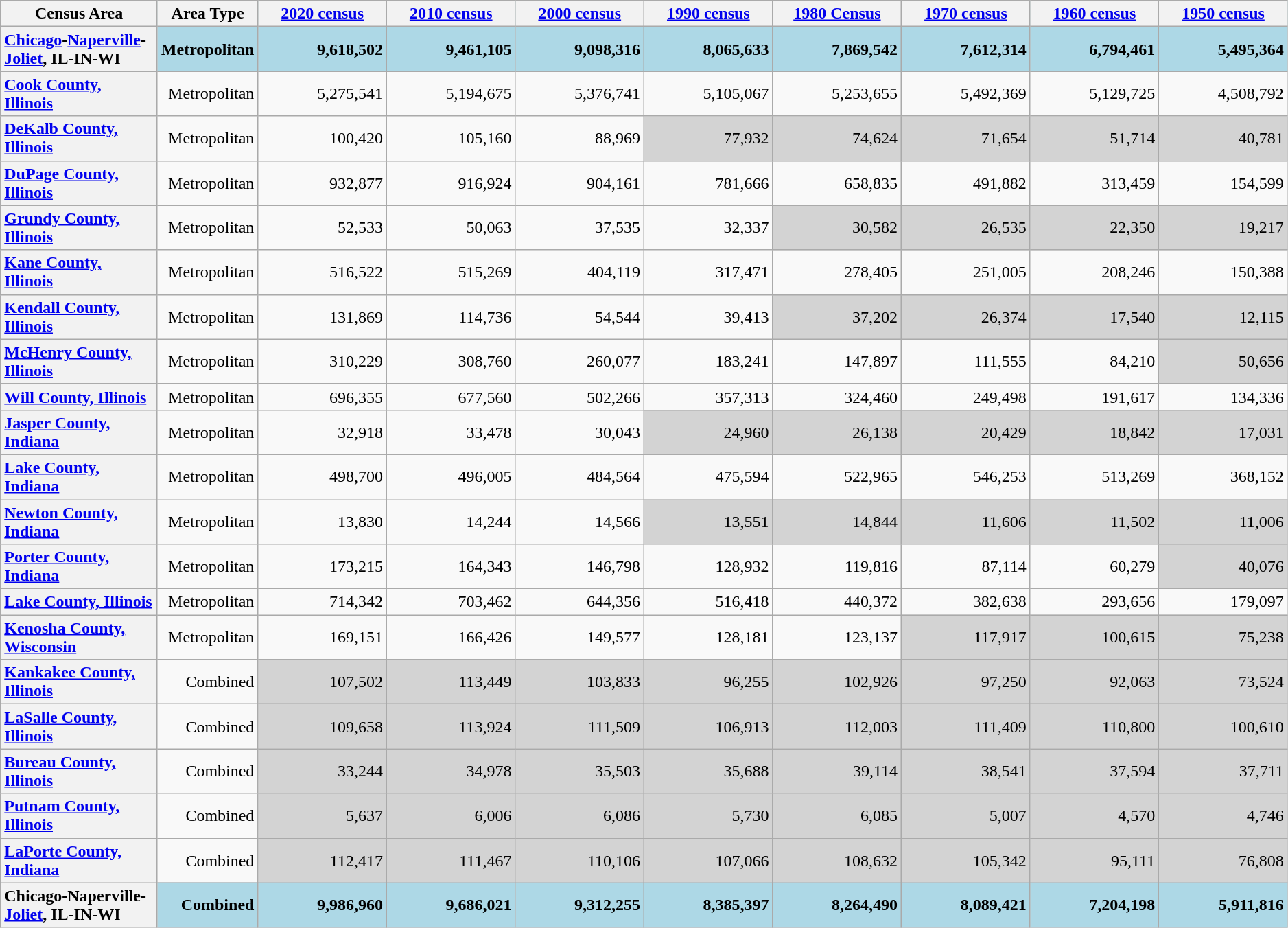<table style="width:99%; text-align:right;" frame="box" rules="all" class="wikitable">
<tr style="background:#cff; text-align:center;">
<th scope="col">Census Area</th>
<th scope="col">Area Type</th>
<th scope="col" style="width:10%;"><a href='#'>2020 census</a></th>
<th scope="col" style="width:10%;"><a href='#'>2010 census</a></th>
<th scope="col" style="width:10%;"><a href='#'>2000 census</a></th>
<th scope="col" style="width:10%;"><a href='#'>1990 census</a></th>
<th scope="col" style="width:10%;"><a href='#'>1980 Census</a></th>
<th scope="col" style="width:10%;"><a href='#'>1970 census</a></th>
<th scope="col" style="width:10%;"><a href='#'>1960 census</a></th>
<th scope="col" style="width:10%;"><a href='#'>1950 census</a></th>
</tr>
<tr>
<th scope="row" style="text-align:left"><strong><a href='#'>Chicago</a>-<a href='#'>Naperville</a>-<a href='#'>Joliet</a>, IL-IN-WI</strong></th>
<td style="background:lightblue;"><strong>Metropolitan</strong></td>
<td style="background:lightblue;"><strong>9,618,502</strong></td>
<td style="background:lightblue;"><strong>9,461,105</strong></td>
<td style="background:lightblue;"><strong>9,098,316</strong></td>
<td style="background:lightblue;"><strong>8,065,633</strong></td>
<td style="background:lightblue;"><strong>7,869,542</strong></td>
<td style="background:lightblue;"><strong>7,612,314</strong></td>
<td style="background:lightblue;"><strong>6,794,461</strong></td>
<td style="background:lightblue;"><strong>5,495,364</strong></td>
</tr>
<tr>
<th scope="row" style="text-align:left"><a href='#'>Cook County, Illinois</a></th>
<td>Metropolitan</td>
<td>5,275,541</td>
<td>5,194,675</td>
<td>5,376,741</td>
<td>5,105,067</td>
<td>5,253,655</td>
<td>5,492,369</td>
<td>5,129,725</td>
<td>4,508,792</td>
</tr>
<tr>
<th scope="row" style="text-align:left"><a href='#'>DeKalb County, Illinois</a></th>
<td>Metropolitan</td>
<td>100,420</td>
<td>105,160</td>
<td>88,969</td>
<td style="background:lightgrey;">77,932</td>
<td style="background:lightgrey;">74,624</td>
<td style="background:lightgrey;">71,654</td>
<td style="background:lightgrey;">51,714</td>
<td style="background:lightgrey;">40,781</td>
</tr>
<tr>
<th scope="row" style="text-align:left"><a href='#'>DuPage County, Illinois</a></th>
<td>Metropolitan</td>
<td>932,877</td>
<td>916,924</td>
<td>904,161</td>
<td>781,666</td>
<td>658,835</td>
<td>491,882</td>
<td>313,459</td>
<td>154,599</td>
</tr>
<tr>
<th scope="row" style="text-align:left"><a href='#'>Grundy County, Illinois</a></th>
<td>Metropolitan</td>
<td>52,533</td>
<td>50,063</td>
<td>37,535</td>
<td>32,337</td>
<td style="background:lightgrey;">30,582</td>
<td style="background:lightgrey;">26,535</td>
<td style="background:lightgrey;">22,350</td>
<td style="background:lightgrey;">19,217</td>
</tr>
<tr>
<th scope="row" style="text-align:left"><a href='#'>Kane County, Illinois</a></th>
<td>Metropolitan</td>
<td>516,522</td>
<td>515,269</td>
<td>404,119</td>
<td>317,471</td>
<td>278,405</td>
<td>251,005</td>
<td>208,246</td>
<td>150,388</td>
</tr>
<tr>
<th scope="row" style="text-align:left"><a href='#'>Kendall County, Illinois</a></th>
<td>Metropolitan</td>
<td>131,869</td>
<td>114,736</td>
<td>54,544</td>
<td>39,413</td>
<td style="background:lightgrey;">37,202</td>
<td style="background:lightgrey;">26,374</td>
<td style="background:lightgrey;">17,540</td>
<td style="background:lightgrey;">12,115</td>
</tr>
<tr>
<th scope="row" style="text-align:left"><a href='#'>McHenry County, Illinois</a></th>
<td>Metropolitan</td>
<td>310,229</td>
<td>308,760</td>
<td>260,077</td>
<td>183,241</td>
<td>147,897</td>
<td>111,555</td>
<td>84,210</td>
<td style="background:lightgrey;">50,656</td>
</tr>
<tr>
<th scope="row" style="text-align:left"><a href='#'>Will County, Illinois</a></th>
<td>Metropolitan</td>
<td>696,355</td>
<td>677,560</td>
<td>502,266</td>
<td>357,313</td>
<td>324,460</td>
<td>249,498</td>
<td>191,617</td>
<td>134,336</td>
</tr>
<tr>
<th scope="row" style="text-align:left"><a href='#'>Jasper County, Indiana</a></th>
<td>Metropolitan</td>
<td>32,918</td>
<td>33,478</td>
<td>30,043</td>
<td style="background:lightgrey;">24,960</td>
<td style="background:lightgrey;">26,138</td>
<td style="background:lightgrey;">20,429</td>
<td style="background:lightgrey;">18,842</td>
<td style="background:lightgrey;">17,031</td>
</tr>
<tr>
<th scope="row" style="text-align:left"><a href='#'>Lake County, Indiana</a></th>
<td>Metropolitan</td>
<td>498,700</td>
<td>496,005</td>
<td>484,564</td>
<td>475,594</td>
<td>522,965</td>
<td>546,253</td>
<td>513,269</td>
<td>368,152</td>
</tr>
<tr>
<th scope="row" style="text-align:left"><a href='#'>Newton County, Indiana</a></th>
<td>Metropolitan</td>
<td>13,830</td>
<td>14,244</td>
<td>14,566</td>
<td style="background:lightgrey;">13,551</td>
<td style="background:lightgrey;">14,844</td>
<td style="background:lightgrey;">11,606</td>
<td style="background:lightgrey;">11,502</td>
<td style="background:lightgrey;">11,006</td>
</tr>
<tr>
<th scope="row" style="text-align:left"><a href='#'>Porter County, Indiana</a></th>
<td>Metropolitan</td>
<td>173,215</td>
<td>164,343</td>
<td>146,798</td>
<td>128,932</td>
<td>119,816</td>
<td>87,114</td>
<td>60,279</td>
<td style="background:lightgrey;">40,076</td>
</tr>
<tr>
<th scope="row" style="text-align:left"><a href='#'>Lake County, Illinois</a></th>
<td>Metropolitan</td>
<td>714,342</td>
<td>703,462</td>
<td>644,356</td>
<td>516,418</td>
<td>440,372</td>
<td>382,638</td>
<td>293,656</td>
<td>179,097</td>
</tr>
<tr>
<th scope="row" style="text-align:left"><a href='#'>Kenosha County, Wisconsin</a></th>
<td>Metropolitan</td>
<td>169,151</td>
<td>166,426</td>
<td>149,577</td>
<td>128,181</td>
<td>123,137</td>
<td style="background:lightgrey;">117,917</td>
<td style="background:lightgrey;">100,615</td>
<td style="background:lightgrey;">75,238</td>
</tr>
<tr>
<th scope="row" style="text-align:left"><a href='#'>Kankakee County, Illinois</a></th>
<td>Combined</td>
<td style="background:lightgrey;">107,502</td>
<td style="background:lightgrey;">113,449</td>
<td style="background:lightgrey;">103,833</td>
<td style="background:lightgrey;">96,255</td>
<td style="background:lightgrey;">102,926</td>
<td style="background:lightgrey;">97,250</td>
<td style="background:lightgrey;">92,063</td>
<td style="background:lightgrey;">73,524</td>
</tr>
<tr>
<th scope="row" style="text-align:left"><a href='#'>LaSalle County, Illinois</a></th>
<td>Combined</td>
<td style="background:lightgrey;">109,658</td>
<td style="background:lightgrey;">113,924</td>
<td style="background:lightgrey;">111,509</td>
<td style="background:lightgrey;">106,913</td>
<td style="background:lightgrey;">112,003</td>
<td style="background:lightgrey;">111,409</td>
<td style="background:lightgrey;">110,800</td>
<td style="background:lightgrey;">100,610</td>
</tr>
<tr>
<th scope="row" style="text-align:left"><a href='#'>Bureau County, Illinois</a></th>
<td>Combined</td>
<td style="background:lightgrey;">33,244</td>
<td style="background:lightgrey;">34,978</td>
<td style="background:lightgrey;">35,503</td>
<td style="background:lightgrey;">35,688</td>
<td style="background:lightgrey;">39,114</td>
<td style="background:lightgrey;">38,541</td>
<td style="background:lightgrey;">37,594</td>
<td style="background:lightgrey;">37,711</td>
</tr>
<tr>
<th scope="row" style="text-align:left"><a href='#'>Putnam County, Illinois</a></th>
<td>Combined</td>
<td style="background:lightgrey;">5,637</td>
<td style="background:lightgrey;">6,006</td>
<td style="background:lightgrey;">6,086</td>
<td style="background:lightgrey;">5,730</td>
<td style="background:lightgrey;">6,085</td>
<td style="background:lightgrey;">5,007</td>
<td style="background:lightgrey;">4,570</td>
<td style="background:lightgrey;">4,746</td>
</tr>
<tr>
<th scope="row" style="text-align:left"><a href='#'>LaPorte County, Indiana</a></th>
<td>Combined</td>
<td style="background:lightgrey;">112,417</td>
<td style="background:lightgrey;">111,467</td>
<td style="background:lightgrey;">110,106</td>
<td style="background:lightgrey;">107,066</td>
<td style="background:lightgrey;">108,632</td>
<td style="background:lightgrey;">105,342</td>
<td style="background:lightgrey;">95,111</td>
<td style="background:lightgrey;">76,808</td>
</tr>
<tr>
<th scope="row" style="text-align:left"><strong>Chicago-Naperville-<a href='#'>Joliet</a>, IL-IN-WI</strong></th>
<td style="background:lightblue;"><strong>Combined</strong></td>
<td style="background:lightblue;"><strong>9,986,960</strong></td>
<td style="background:lightblue;"><strong>9,686,021</strong></td>
<td style="background:lightblue;"><strong>9,312,255</strong></td>
<td style="background:lightblue;"><strong>8,385,397</strong></td>
<td style="background:lightblue;"><strong>8,264,490</strong></td>
<td style="background:lightblue;"><strong>8,089,421</strong></td>
<td style="background:lightblue;"><strong>7,204,198</strong></td>
<td style="background:lightblue;"><strong>5,911,816</strong></td>
</tr>
</table>
